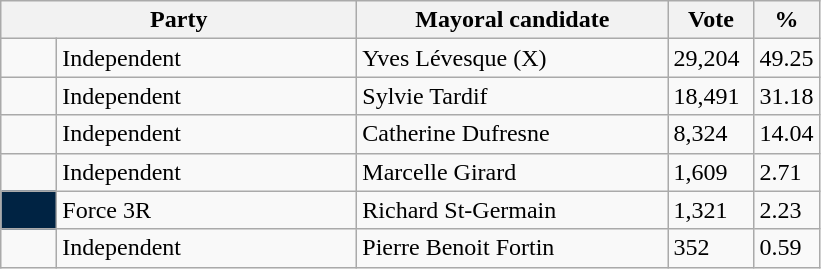<table class="wikitable">
<tr>
<th bgcolor="#DDDDFF" width="230px" colspan="2">Party</th>
<th bgcolor="#DDDDFF" width="200px">Mayoral candidate</th>
<th bgcolor="#DDDDFF" width="50px">Vote</th>
<th bgcolor="#DDDDFF" width="30px">%</th>
</tr>
<tr>
<td> </td>
<td>Independent</td>
<td>Yves Lévesque (X)</td>
<td>29,204</td>
<td>49.25</td>
</tr>
<tr>
<td> </td>
<td>Independent</td>
<td>Sylvie Tardif</td>
<td>18,491</td>
<td>31.18</td>
</tr>
<tr>
<td> </td>
<td>Independent</td>
<td>Catherine Dufresne</td>
<td>8,324</td>
<td>14.04</td>
</tr>
<tr>
<td> </td>
<td>Independent</td>
<td>Marcelle Girard</td>
<td>1,609</td>
<td>2.71</td>
</tr>
<tr>
<td bgcolor=#002343  width="30px"> </td>
<td>Force 3R</td>
<td>Richard St-Germain</td>
<td>1,321</td>
<td>2.23</td>
</tr>
<tr>
<td> </td>
<td>Independent</td>
<td>Pierre Benoit Fortin</td>
<td>352</td>
<td>0.59</td>
</tr>
</table>
